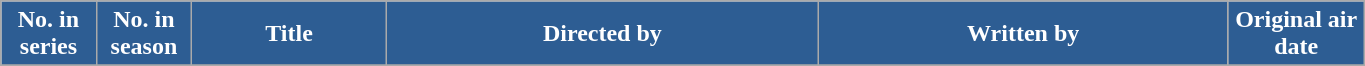<table class="wikitable plainrowheaders" style="width:72%;">
<tr>
<th scope="col"  style="background:#2d5d93; color:#FFF; width:7%;">No. in<br>series</th>
<th scope="col"  style="background:#2d5d93; color:#FFF; width:7%;">No. in<br>season</th>
<th scope="col" style="background:#2d5d93; color:#FFF;">Title</th>
<th scope="col" style="background:#2d5d93; color:#FFF;">Directed by</th>
<th scope="col" style="background:#2d5d93; color:#FFF;">Written by</th>
<th scope="col"  style="background:#2d5d93; color:#FFF; width:10%;">Original air date</th>
</tr>
<tr>
</tr>
</table>
